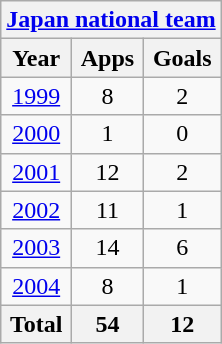<table class="wikitable" style="text-align:center">
<tr>
<th colspan=3><a href='#'>Japan national team</a></th>
</tr>
<tr>
<th>Year</th>
<th>Apps</th>
<th>Goals</th>
</tr>
<tr>
<td><a href='#'>1999</a></td>
<td>8</td>
<td>2</td>
</tr>
<tr>
<td><a href='#'>2000</a></td>
<td>1</td>
<td>0</td>
</tr>
<tr>
<td><a href='#'>2001</a></td>
<td>12</td>
<td>2</td>
</tr>
<tr>
<td><a href='#'>2002</a></td>
<td>11</td>
<td>1</td>
</tr>
<tr>
<td><a href='#'>2003</a></td>
<td>14</td>
<td>6</td>
</tr>
<tr>
<td><a href='#'>2004</a></td>
<td>8</td>
<td>1</td>
</tr>
<tr>
<th>Total</th>
<th>54</th>
<th>12</th>
</tr>
</table>
